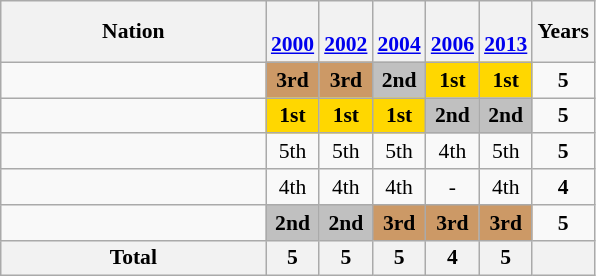<table class="wikitable" style="text-align:center; font-size:90%">
<tr>
<th width=170>Nation</th>
<th><br><a href='#'>2000</a></th>
<th><br><a href='#'>2002</a></th>
<th><br><a href='#'>2004</a></th>
<th><br><a href='#'>2006</a></th>
<th><br><a href='#'>2013</a></th>
<th>Years</th>
</tr>
<tr>
<td align=left></td>
<td bgcolor=#cc9966><strong>3rd</strong></td>
<td bgcolor=#cc9966><strong>3rd</strong></td>
<td bgcolor=silver><strong>2nd</strong></td>
<td bgcolor=gold><strong>1st</strong></td>
<td bgcolor=gold><strong>1st</strong></td>
<td><strong>5</strong></td>
</tr>
<tr>
<td align=left></td>
<td bgcolor=gold><strong>1st</strong></td>
<td bgcolor=gold><strong>1st</strong></td>
<td bgcolor=gold><strong>1st</strong></td>
<td bgcolor=silver><strong>2nd</strong></td>
<td bgcolor=silver><strong>2nd</strong></td>
<td><strong>5</strong></td>
</tr>
<tr>
<td align=left></td>
<td>5th</td>
<td>5th</td>
<td>5th</td>
<td>4th</td>
<td>5th</td>
<td><strong>5</strong></td>
</tr>
<tr>
<td align=left></td>
<td>4th</td>
<td>4th</td>
<td>4th</td>
<td>-</td>
<td>4th</td>
<td><strong>4</strong></td>
</tr>
<tr>
<td align=left></td>
<td bgcolor=silver><strong>2nd</strong></td>
<td bgcolor=silver><strong>2nd</strong></td>
<td bgcolor=#cc9966><strong>3rd</strong></td>
<td bgcolor=#cc9966><strong>3rd</strong></td>
<td bgcolor=#cc9966><strong>3rd</strong></td>
<td><strong>5</strong></td>
</tr>
<tr>
<th>Total</th>
<th>5</th>
<th>5</th>
<th>5</th>
<th>4</th>
<th>5</th>
<th></th>
</tr>
</table>
